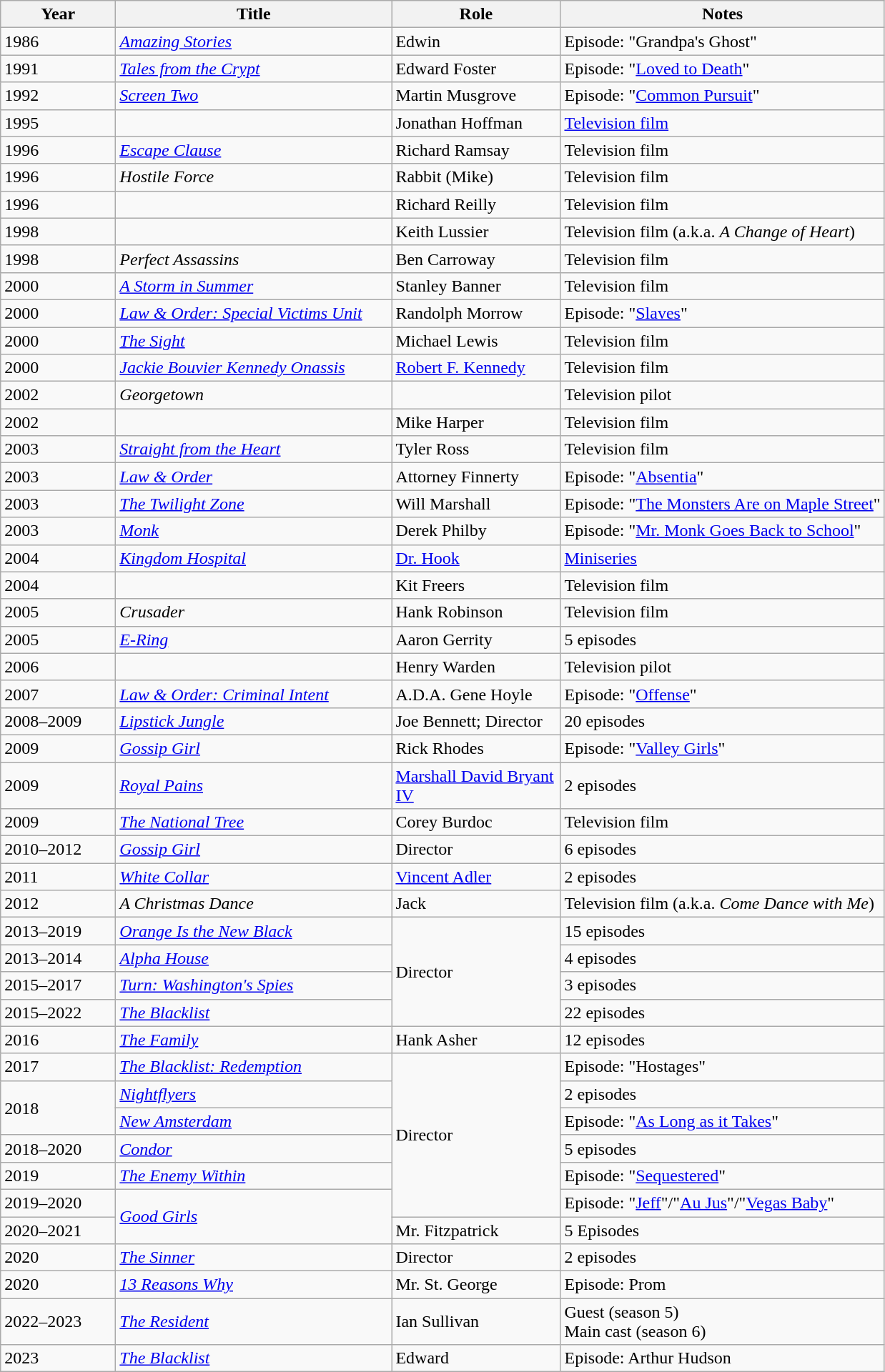<table class="wikitable sortable">
<tr>
<th width="100px">Year</th>
<th width="250px">Title</th>
<th width="150px">Role</th>
<th class="unsortable">Notes</th>
</tr>
<tr>
<td>1986</td>
<td><em><a href='#'>Amazing Stories</a></em></td>
<td>Edwin</td>
<td>Episode: "Grandpa's Ghost"</td>
</tr>
<tr>
<td>1991</td>
<td><em><a href='#'>Tales from the Crypt</a></em></td>
<td>Edward Foster</td>
<td>Episode: "<a href='#'>Loved to Death</a>"</td>
</tr>
<tr>
<td>1992</td>
<td><em><a href='#'>Screen Two</a></em></td>
<td>Martin Musgrove</td>
<td>Episode: "<a href='#'>Common Pursuit</a>"</td>
</tr>
<tr>
<td>1995</td>
<td><em></em></td>
<td>Jonathan Hoffman</td>
<td><a href='#'>Television film</a></td>
</tr>
<tr>
<td>1996</td>
<td><em><a href='#'>Escape Clause</a></em></td>
<td>Richard Ramsay</td>
<td>Television film</td>
</tr>
<tr>
<td>1996</td>
<td><em>Hostile Force</em></td>
<td>Rabbit (Mike)</td>
<td>Television film</td>
</tr>
<tr>
<td>1996</td>
<td><em></em></td>
<td>Richard Reilly</td>
<td>Television film</td>
</tr>
<tr>
<td>1998</td>
<td><em></em></td>
<td>Keith Lussier</td>
<td>Television film (a.k.a. <em>A Change of Heart</em>)</td>
</tr>
<tr>
<td>1998</td>
<td><em>Perfect Assassins</em></td>
<td>Ben Carroway</td>
<td>Television film</td>
</tr>
<tr>
<td>2000</td>
<td><em><a href='#'>A Storm in Summer</a></em></td>
<td>Stanley Banner</td>
<td>Television film</td>
</tr>
<tr>
<td>2000</td>
<td><em><a href='#'>Law & Order: Special Victims Unit</a></em></td>
<td>Randolph Morrow</td>
<td>Episode: "<a href='#'>Slaves</a>"</td>
</tr>
<tr>
<td>2000</td>
<td><em><a href='#'>The Sight</a></em></td>
<td>Michael Lewis</td>
<td>Television film</td>
</tr>
<tr>
<td>2000</td>
<td><em><a href='#'>Jackie Bouvier Kennedy Onassis</a></em></td>
<td><a href='#'>Robert F. Kennedy</a></td>
<td>Television film</td>
</tr>
<tr>
<td>2002</td>
<td><em>Georgetown</em></td>
<td></td>
<td>Television pilot</td>
</tr>
<tr>
<td>2002</td>
<td><em></em></td>
<td>Mike Harper</td>
<td>Television film</td>
</tr>
<tr>
<td>2003</td>
<td><em><a href='#'>Straight from the Heart</a></em></td>
<td>Tyler Ross</td>
<td>Television film</td>
</tr>
<tr>
<td>2003</td>
<td><em><a href='#'>Law & Order</a></em></td>
<td>Attorney Finnerty</td>
<td>Episode: "<a href='#'>Absentia</a>"</td>
</tr>
<tr>
<td>2003</td>
<td><em><a href='#'>The Twilight Zone</a></em></td>
<td>Will Marshall</td>
<td>Episode: "<a href='#'>The Monsters Are on Maple Street</a>"</td>
</tr>
<tr>
<td>2003</td>
<td><em><a href='#'>Monk</a></em></td>
<td>Derek Philby</td>
<td>Episode: "<a href='#'>Mr. Monk Goes Back to School</a>"</td>
</tr>
<tr>
<td>2004</td>
<td><em><a href='#'>Kingdom Hospital</a></em></td>
<td><a href='#'>Dr. Hook</a></td>
<td><a href='#'>Miniseries</a></td>
</tr>
<tr>
<td>2004</td>
<td><em></em></td>
<td>Kit Freers</td>
<td>Television film</td>
</tr>
<tr>
<td>2005</td>
<td><em>Crusader</em></td>
<td>Hank Robinson</td>
<td>Television film</td>
</tr>
<tr>
<td>2005</td>
<td><em><a href='#'>E-Ring</a></em></td>
<td>Aaron Gerrity</td>
<td>5 episodes</td>
</tr>
<tr>
<td>2006</td>
<td><em></em></td>
<td>Henry Warden</td>
<td>Television pilot</td>
</tr>
<tr>
<td>2007</td>
<td><em><a href='#'>Law & Order: Criminal Intent</a></em></td>
<td>A.D.A. Gene Hoyle</td>
<td>Episode: "<a href='#'>Offense</a>"</td>
</tr>
<tr>
<td>2008–2009</td>
<td><em><a href='#'>Lipstick Jungle</a></em></td>
<td>Joe Bennett; Director</td>
<td>20 episodes</td>
</tr>
<tr>
<td>2009</td>
<td><em><a href='#'>Gossip Girl</a></em></td>
<td>Rick Rhodes</td>
<td>Episode: "<a href='#'>Valley Girls</a>"</td>
</tr>
<tr>
<td>2009</td>
<td><em><a href='#'>Royal Pains</a></em></td>
<td><a href='#'>Marshall David Bryant IV</a></td>
<td>2 episodes</td>
</tr>
<tr>
<td>2009</td>
<td><em><a href='#'>The National Tree</a></em></td>
<td>Corey Burdoc</td>
<td>Television film</td>
</tr>
<tr>
<td>2010–2012</td>
<td><em><a href='#'>Gossip Girl</a></em></td>
<td>Director</td>
<td>6 episodes</td>
</tr>
<tr>
<td>2011</td>
<td><em><a href='#'>White Collar</a></em></td>
<td><a href='#'>Vincent Adler</a></td>
<td>2 episodes</td>
</tr>
<tr>
<td>2012</td>
<td><em>A Christmas Dance</em></td>
<td>Jack</td>
<td>Television film (a.k.a. <em>Come Dance with Me</em>)</td>
</tr>
<tr>
<td>2013–2019</td>
<td><em><a href='#'>Orange Is the New Black</a></em></td>
<td rowspan=4>Director</td>
<td>15 episodes</td>
</tr>
<tr>
<td>2013–2014</td>
<td><em><a href='#'>Alpha House</a></em></td>
<td>4 episodes</td>
</tr>
<tr>
<td>2015–2017</td>
<td><em><a href='#'>Turn: Washington's Spies</a></em></td>
<td>3 episodes</td>
</tr>
<tr>
<td>2015–2022</td>
<td><em><a href='#'>The Blacklist</a></em></td>
<td>22 episodes</td>
</tr>
<tr>
<td>2016</td>
<td><em><a href='#'>The Family</a></em></td>
<td>Hank Asher</td>
<td>12 episodes</td>
</tr>
<tr>
<td>2017</td>
<td><em><a href='#'>The Blacklist: Redemption</a></em></td>
<td rowspan="6">Director</td>
<td>Episode: "Hostages"</td>
</tr>
<tr>
<td rowspan=2>2018</td>
<td><em><a href='#'>Nightflyers</a></em></td>
<td>2 episodes</td>
</tr>
<tr>
<td><em><a href='#'>New Amsterdam</a></em></td>
<td>Episode: "<a href='#'>As Long as it Takes</a>"</td>
</tr>
<tr>
<td>2018–2020</td>
<td><em><a href='#'>Condor</a></em></td>
<td>5 episodes</td>
</tr>
<tr>
<td>2019</td>
<td><em><a href='#'>The Enemy Within</a></em></td>
<td>Episode: "<a href='#'>Sequestered</a>"</td>
</tr>
<tr>
<td>2019–2020</td>
<td rowspan="2"><em><a href='#'>Good Girls</a></em></td>
<td>Episode: "<a href='#'>Jeff</a>"/"<a href='#'>Au Jus</a>"/"<a href='#'>Vegas Baby</a>"</td>
</tr>
<tr>
<td>2020–2021</td>
<td>Mr. Fitzpatrick</td>
<td>5 Episodes</td>
</tr>
<tr>
<td>2020</td>
<td><em><a href='#'>The Sinner</a></em></td>
<td>Director</td>
<td>2 episodes</td>
</tr>
<tr>
<td>2020</td>
<td><em><a href='#'>13 Reasons Why</a></em></td>
<td>Mr. St. George</td>
<td>Episode: Prom</td>
</tr>
<tr>
<td>2022–2023</td>
<td><em><a href='#'> The Resident</a></em></td>
<td>Ian Sullivan</td>
<td>Guest (season 5)<br>Main cast (season 6)</td>
</tr>
<tr>
<td>2023</td>
<td><em><a href='#'> The Blacklist</a></em></td>
<td>Edward</td>
<td>Episode: Arthur Hudson</td>
</tr>
</table>
